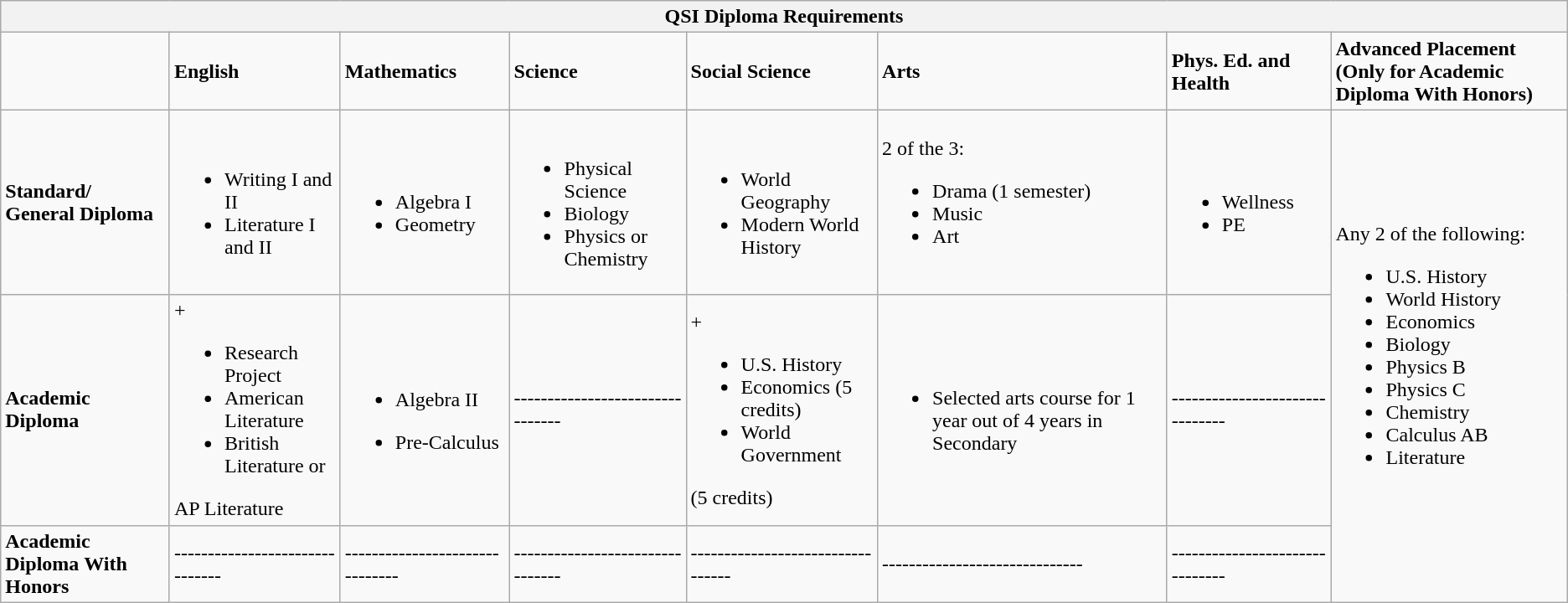<table class="wikitable">
<tr>
<th colspan="8">QSI Diploma Requirements</th>
</tr>
<tr>
<td></td>
<td><strong>English</strong></td>
<td><strong>Mathematics</strong></td>
<td><strong>Science</strong></td>
<td><strong>Social Science</strong></td>
<td><strong>Arts</strong></td>
<td><strong>Phys. Ed. and Health</strong></td>
<td><strong>Advanced Placement</strong><br><strong>(Only for Academic Diploma</strong> <strong>With Honors)</strong></td>
</tr>
<tr>
<td><strong>Standard/</strong><br><strong>General Diploma</strong></td>
<td><br><ul><li>Writing I and II</li><li>Literature I and II</li></ul></td>
<td><br><ul><li>Algebra I</li><li>Geometry</li></ul></td>
<td><br><ul><li>Physical Science</li><li>Biology</li><li>Physics or Chemistry</li></ul></td>
<td><br><ul><li>World Geography</li><li>Modern World History</li></ul></td>
<td>2 of the 3:<br><ul><li>Drama (1 semester)</li><li>Music</li><li>Art</li></ul></td>
<td><br><ul><li>Wellness</li><li>PE</li></ul></td>
<td rowspan="3">Any 2 of the following:<br><ul><li>U.S. History</li><li>World History</li><li>Economics</li><li>Biology</li><li>Physics B</li><li>Physics C</li><li>Chemistry</li><li>Calculus AB</li><li>Literature</li></ul></td>
</tr>
<tr>
<td><strong>Academic Diploma</strong></td>
<td>+<br><ul><li>Research Project</li><li>American Literature</li><li>British Literature or</li></ul>AP Literature</td>
<td><br><ul><li>Algebra II</li></ul><ul><li>Pre-Calculus</li></ul></td>
<td>--------------------------------</td>
<td>+<br><ul><li>U.S. History</li><li>Economics (5 credits)</li><li>World Government</li></ul>(5 credits)</td>
<td><br><ul><li>Selected arts course for 1 year out of 4 years in Secondary</li></ul></td>
<td>-------------------------------</td>
</tr>
<tr>
<td><strong>Academic Diploma</strong> <strong>With Honors</strong></td>
<td>-------------------------------</td>
<td>-------------------------------</td>
<td>--------------------------------</td>
<td>---------------------------------</td>
<td>------------------------------</td>
<td>-------------------------------</td>
</tr>
</table>
